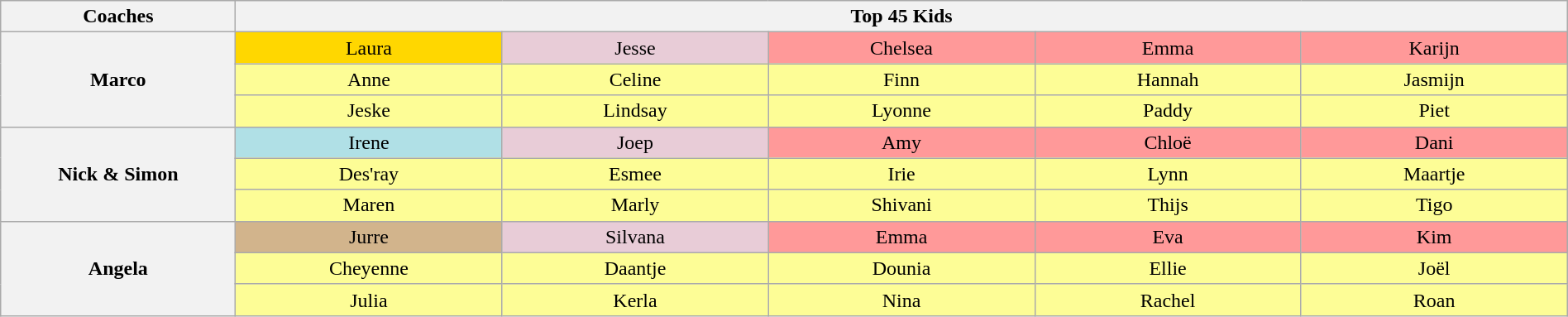<table class="wikitable" style="text-align:center; width:100%">
<tr>
<th width="15%" scope="col">Coaches</th>
<th width="85%" colspan="5" scope="col">Top 45 Kids</th>
</tr>
<tr>
<th rowspan="3">Marco</th>
<td style="background:gold; width:17%">Laura</td>
<td style="background:#E8CCD7; width:17%">Jesse</td>
<td style="background:#FF9999; width:17%">Chelsea</td>
<td style="background:#FF9999; width:17%">Emma</td>
<td style="background:#FF9999; width:17%">Karijn</td>
</tr>
<tr>
<td style="background:#FDFD96">Anne</td>
<td style="background:#FDFD96">Celine</td>
<td style="background:#FDFD96">Finn</td>
<td style="background:#FDFD96">Hannah</td>
<td style="background:#FDFD96">Jasmijn</td>
</tr>
<tr>
<td style="background:#FDFD96">Jeske</td>
<td style="background:#FDFD96">Lindsay</td>
<td style="background:#FDFD96">Lyonne</td>
<td style="background:#FDFD96">Paddy</td>
<td style="background:#FDFD96">Piet</td>
</tr>
<tr>
<th rowspan="3">Nick & Simon</th>
<td style="background:#B0E0E6">Irene</td>
<td style="background:#E8CCD7">Joep</td>
<td style="background:#FF9999">Amy</td>
<td style="background:#FF9999">Chloë</td>
<td style="background:#FF9999">Dani</td>
</tr>
<tr>
<td style="background:#FDFD96">Des'ray</td>
<td style="background:#FDFD96">Esmee</td>
<td style="background:#FDFD96">Irie</td>
<td style="background:#FDFD96">Lynn</td>
<td style="background:#FDFD96">Maartje</td>
</tr>
<tr>
<td style="background:#FDFD96">Maren</td>
<td style="background:#FDFD96">Marly</td>
<td style="background:#FDFD96">Shivani</td>
<td style="background:#FDFD96">Thijs</td>
<td style="background:#FDFD96">Tigo</td>
</tr>
<tr>
<th rowspan="3">Angela</th>
<td style="background:tan">Jurre</td>
<td style="background:#E8CCD7">Silvana</td>
<td style="background:#FF9999">Emma</td>
<td style="background:#FF9999">Eva</td>
<td style="background:#FF9999">Kim</td>
</tr>
<tr>
<td style="background:#FDFD96">Cheyenne</td>
<td style="background:#FDFD96">Daantje</td>
<td style="background:#FDFD96">Dounia</td>
<td style="background:#FDFD96">Ellie</td>
<td style="background:#FDFD96">Joël</td>
</tr>
<tr>
<td style="background:#FDFD96">Julia</td>
<td style="background:#FDFD96">Kerla</td>
<td style="background:#FDFD96">Nina</td>
<td style="background:#FDFD96">Rachel</td>
<td style="background:#FDFD96">Roan</td>
</tr>
</table>
